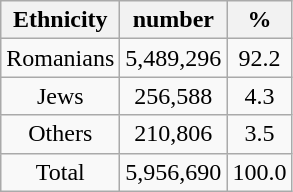<table class="wikitable" style="text-align:center; border:5">
<tr>
<th>Ethnicity</th>
<th>number</th>
<th>%</th>
</tr>
<tr>
<td>Romanians</td>
<td>5,489,296</td>
<td>92.2</td>
</tr>
<tr>
<td>Jews</td>
<td>256,588</td>
<td>4.3</td>
</tr>
<tr>
<td>Others</td>
<td>210,806</td>
<td>3.5</td>
</tr>
<tr>
<td>Total</td>
<td>5,956,690</td>
<td>100.0</td>
</tr>
</table>
